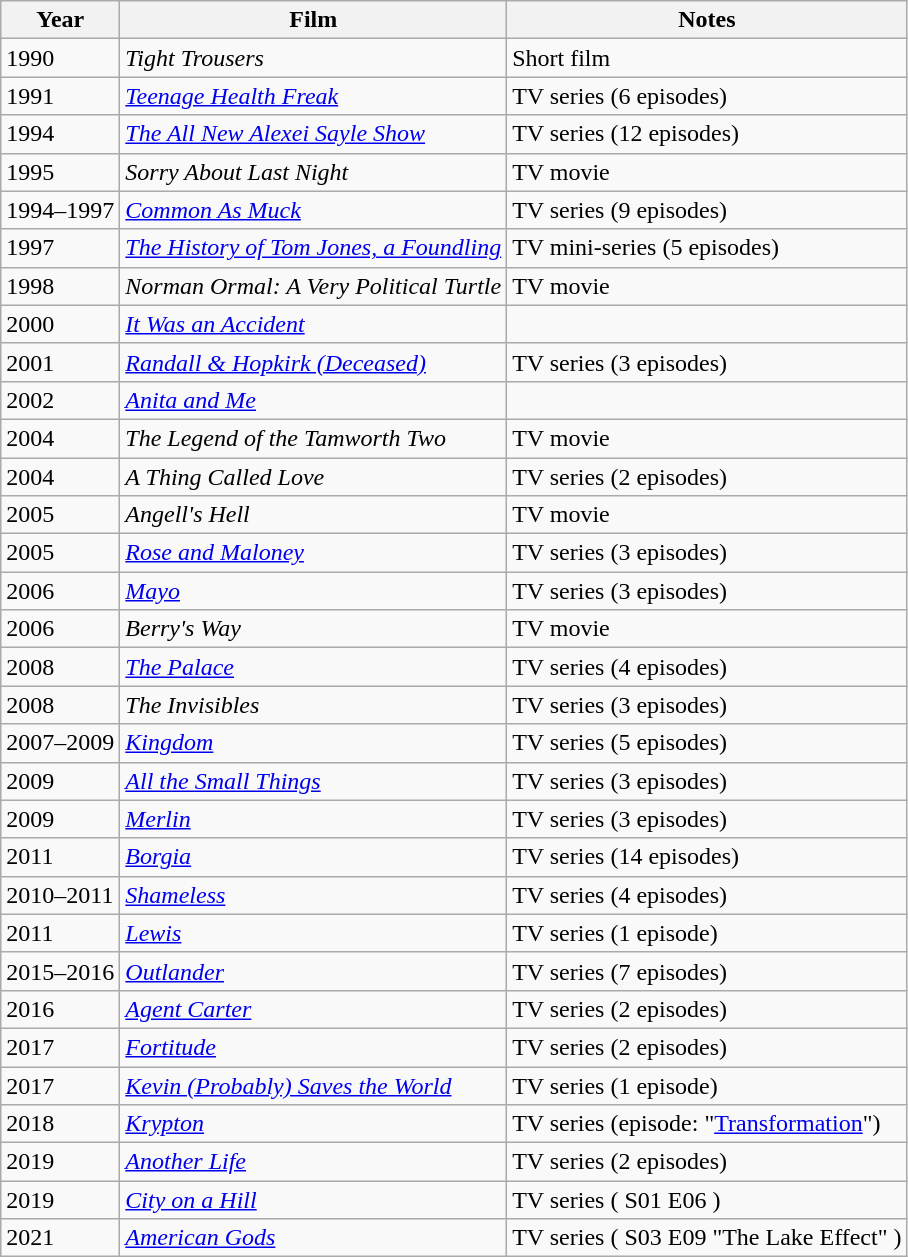<table class="wikitable sortable">
<tr>
<th>Year</th>
<th>Film</th>
<th class="unsortable">Notes</th>
</tr>
<tr>
<td>1990</td>
<td><em>Tight Trousers</em></td>
<td>Short film</td>
</tr>
<tr>
<td>1991</td>
<td><em><a href='#'>Teenage Health Freak</a></em></td>
<td>TV series (6 episodes)</td>
</tr>
<tr>
<td>1994</td>
<td><em><a href='#'>The All New Alexei Sayle Show</a></em></td>
<td>TV series (12 episodes)</td>
</tr>
<tr>
<td>1995</td>
<td><em>Sorry About Last Night</em></td>
<td>TV movie</td>
</tr>
<tr>
<td>1994–1997</td>
<td><em><a href='#'>Common As Muck</a></em></td>
<td>TV series (9 episodes)</td>
</tr>
<tr>
<td>1997</td>
<td><em><a href='#'>The History of Tom Jones, a Foundling</a></em></td>
<td>TV mini-series (5 episodes)</td>
</tr>
<tr>
<td>1998</td>
<td><em>Norman Ormal: A Very Political Turtle</em></td>
<td>TV movie</td>
</tr>
<tr>
<td>2000</td>
<td><em><a href='#'>It Was an Accident</a></em></td>
<td></td>
</tr>
<tr>
<td>2001</td>
<td><em><a href='#'>Randall & Hopkirk (Deceased)</a></em></td>
<td>TV series (3 episodes)</td>
</tr>
<tr>
<td>2002</td>
<td><em><a href='#'>Anita and Me</a></em></td>
<td></td>
</tr>
<tr>
<td>2004</td>
<td><em>The Legend of the Tamworth Two</em></td>
<td>TV movie</td>
</tr>
<tr>
<td>2004</td>
<td><em>A Thing Called Love</em></td>
<td>TV series (2 episodes)</td>
</tr>
<tr>
<td>2005</td>
<td><em>Angell's Hell</em></td>
<td>TV movie</td>
</tr>
<tr>
<td>2005</td>
<td><em><a href='#'>Rose and Maloney</a></em></td>
<td>TV series (3 episodes)</td>
</tr>
<tr>
<td>2006</td>
<td><em><a href='#'>Mayo</a></em></td>
<td>TV series (3 episodes)</td>
</tr>
<tr>
<td>2006</td>
<td><em>Berry's Way</em></td>
<td>TV movie</td>
</tr>
<tr>
<td>2008</td>
<td><em><a href='#'>The Palace</a></em></td>
<td>TV series (4 episodes)</td>
</tr>
<tr>
<td>2008</td>
<td><em>The Invisibles</em></td>
<td>TV series (3 episodes)</td>
</tr>
<tr>
<td>2007–2009</td>
<td><em><a href='#'>Kingdom</a></em></td>
<td>TV series (5 episodes)</td>
</tr>
<tr>
<td>2009</td>
<td><em><a href='#'>All the Small Things</a></em></td>
<td>TV series (3 episodes)</td>
</tr>
<tr>
<td>2009</td>
<td><em><a href='#'>Merlin</a></em></td>
<td>TV series (3 episodes)</td>
</tr>
<tr>
<td>2011</td>
<td><em><a href='#'>Borgia</a></em></td>
<td>TV series (14 episodes)</td>
</tr>
<tr>
<td>2010–2011</td>
<td><em><a href='#'>Shameless</a></em></td>
<td>TV series (4 episodes)</td>
</tr>
<tr>
<td>2011</td>
<td><em><a href='#'>Lewis</a></em></td>
<td>TV series (1 episode)</td>
</tr>
<tr>
<td>2015–2016</td>
<td><em><a href='#'>Outlander</a></em></td>
<td>TV series (7 episodes)</td>
</tr>
<tr>
<td>2016</td>
<td><em><a href='#'>Agent Carter</a></em></td>
<td>TV series (2 episodes)</td>
</tr>
<tr>
<td>2017</td>
<td><em><a href='#'>Fortitude</a></em></td>
<td>TV series (2 episodes)</td>
</tr>
<tr>
<td>2017</td>
<td><em><a href='#'>Kevin (Probably) Saves the World</a></em></td>
<td>TV series (1 episode)</td>
</tr>
<tr>
<td>2018</td>
<td><em><a href='#'>Krypton</a></em></td>
<td>TV series (episode: "<a href='#'>Transformation</a>")</td>
</tr>
<tr>
<td>2019</td>
<td><em><a href='#'>Another Life</a></em></td>
<td>TV series (2 episodes)</td>
</tr>
<tr>
<td>2019</td>
<td><em><a href='#'>City on a Hill</a></em></td>
<td>TV series ( S01 E06 )</td>
</tr>
<tr>
<td>2021</td>
<td><em><a href='#'>American Gods</a></em></td>
<td>TV series ( S03 E09 "The Lake Effect" )</td>
</tr>
</table>
